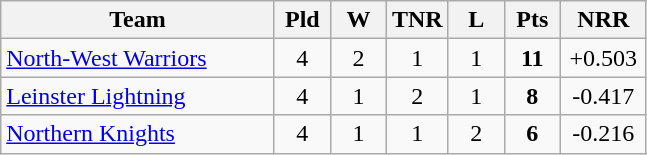<table class="wikitable" style="text-align:center;">
<tr>
<th width=175>Team</th>
<th style="width:30px;" abbr="Played">Pld</th>
<th style="width:30px;" abbr="Won">W</th>
<th style="width:30px;" abbr="Tied/No Result">TNR</th>
<th style="width:30px;" abbr="Lost">L</th>
<th style="width:30px;" abbr="Points">Pts</th>
<th style="width:50px;" abbr="Net Run Rate">NRR</th>
</tr>
<tr style="background:#f9f9f9;">
<td style="text-align:left;"><a href='#'>North-West Warriors</a></td>
<td>4</td>
<td>2</td>
<td>1</td>
<td>1</td>
<td><strong>11</strong></td>
<td>+0.503</td>
</tr>
<tr style="background:#f9f9f9;">
<td style="text-align:left;"><a href='#'>Leinster Lightning</a></td>
<td>4</td>
<td>1</td>
<td>2</td>
<td>1</td>
<td><strong>8</strong></td>
<td>-0.417</td>
</tr>
<tr style="background:#f9f9f9;">
<td style="text-align:left;"><a href='#'>Northern Knights</a></td>
<td>4</td>
<td>1</td>
<td>1</td>
<td>2</td>
<td><strong>6</strong></td>
<td>-0.216</td>
</tr>
</table>
